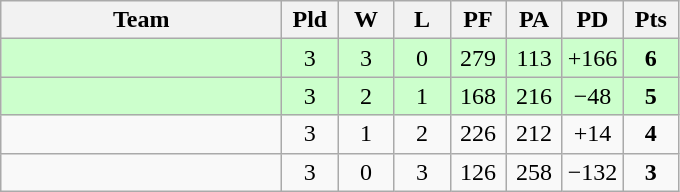<table class=wikitable style="text-align:center">
<tr>
<th width=180>Team</th>
<th width=30>Pld</th>
<th width=30>W</th>
<th width=30>L</th>
<th width=30>PF</th>
<th width=30>PA</th>
<th width=30>PD</th>
<th width=30>Pts</th>
</tr>
<tr align=center bgcolor="#ccffcc">
<td align=left></td>
<td>3</td>
<td>3</td>
<td>0</td>
<td>279</td>
<td>113</td>
<td>+166</td>
<td><strong>6</strong></td>
</tr>
<tr align=center bgcolor="#ccffcc">
<td align=left></td>
<td>3</td>
<td>2</td>
<td>1</td>
<td>168</td>
<td>216</td>
<td>−48</td>
<td><strong>5</strong></td>
</tr>
<tr align=center>
<td align=left></td>
<td>3</td>
<td>1</td>
<td>2</td>
<td>226</td>
<td>212</td>
<td>+14</td>
<td><strong>4</strong></td>
</tr>
<tr align=center>
<td align=left></td>
<td>3</td>
<td>0</td>
<td>3</td>
<td>126</td>
<td>258</td>
<td>−132</td>
<td><strong>3</strong></td>
</tr>
</table>
